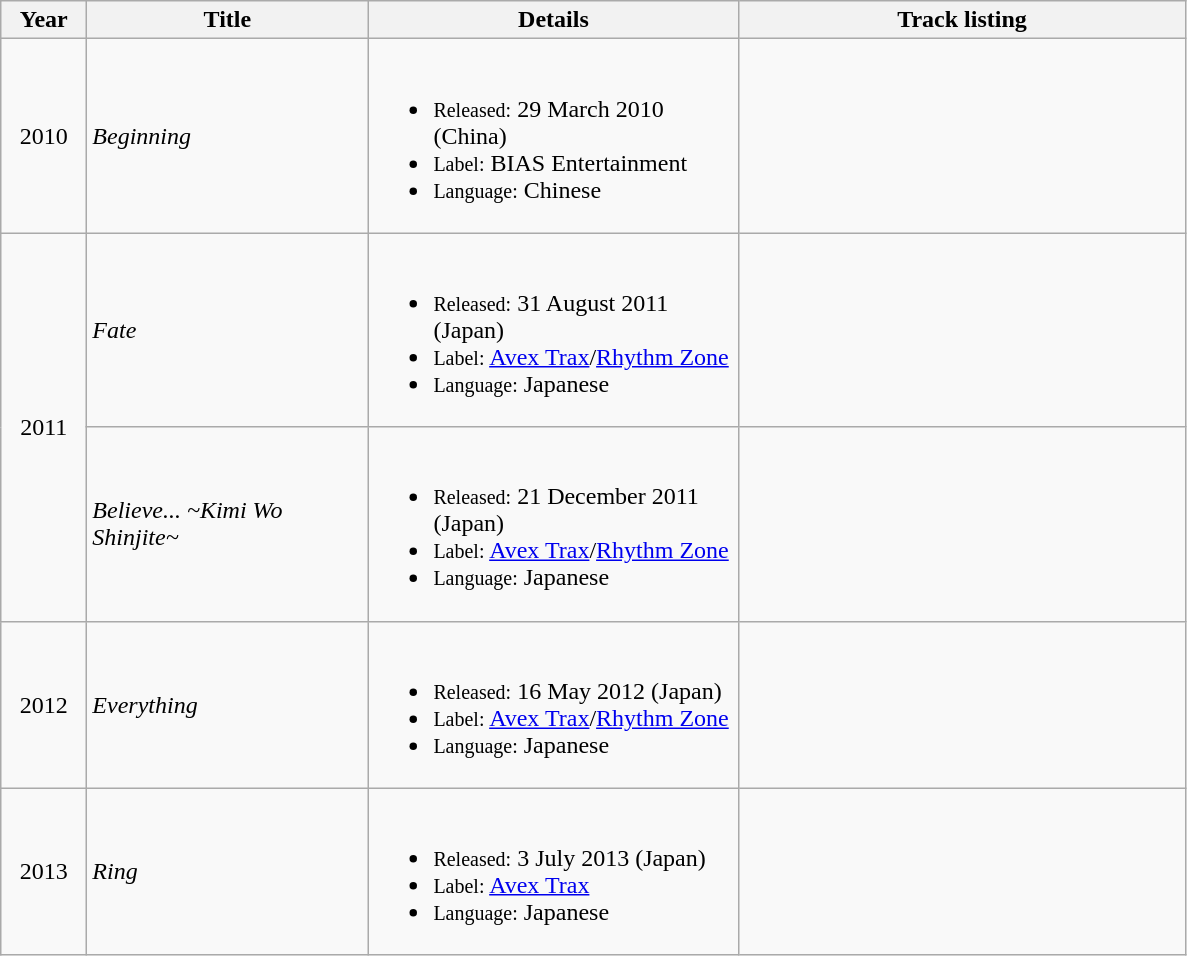<table class="wikitable">
<tr>
<th width="50px">Year</th>
<th width="180px">Title</th>
<th width="240px">Details</th>
<th width="290px">Track listing</th>
</tr>
<tr>
<td style="text-align:center">2010</td>
<td><em>Beginning</em></td>
<td><br><ul><li><small>Released:</small> 29 March 2010 (China)</li><li><small>Label:</small> BIAS Entertainment</li><li><small>Language:</small> Chinese</li></ul></td>
<td style="font-size: 85%;"></td>
</tr>
<tr>
<td rowspan=2 style="text-align:center">2011</td>
<td><em>Fate</em></td>
<td><br><ul><li><small>Released:</small> 31 August 2011 (Japan)</li><li><small>Label:</small> <a href='#'>Avex Trax</a>/<a href='#'>Rhythm Zone</a></li><li><small>Language:</small> Japanese</li></ul></td>
<td style="font-size: 85%;"></td>
</tr>
<tr>
<td><em>Believe... ~Kimi Wo Shinjite~</em></td>
<td><br><ul><li><small>Released:</small> 21 December 2011 (Japan)</li><li><small>Label:</small> <a href='#'>Avex Trax</a>/<a href='#'>Rhythm Zone</a></li><li><small>Language:</small> Japanese</li></ul></td>
<td style="font-size: 85%;"></td>
</tr>
<tr>
<td style="text-align:center">2012</td>
<td><em>Everything</em></td>
<td><br><ul><li><small>Released:</small> 16 May 2012 (Japan)</li><li><small>Label:</small> <a href='#'>Avex Trax</a>/<a href='#'>Rhythm Zone</a></li><li><small>Language:</small> Japanese</li></ul></td>
<td style="font-size: 85%;"></td>
</tr>
<tr>
<td style="text-align:center">2013</td>
<td><em>Ring</em></td>
<td><br><ul><li><small>Released:</small> 3 July 2013 (Japan)</li><li><small>Label:</small> <a href='#'>Avex Trax</a></li><li><small>Language:</small> Japanese</li></ul></td>
<td style="font-size: 85%;"></td>
</tr>
</table>
